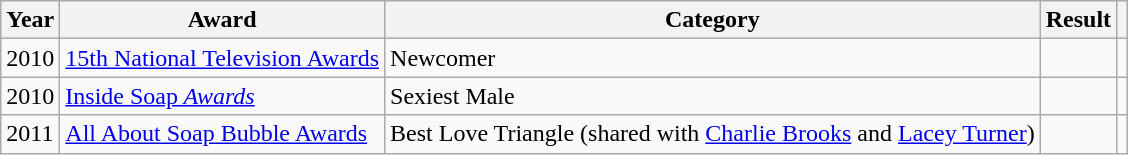<table class="wikitable">
<tr>
<th>Year</th>
<th>Award</th>
<th>Category</th>
<th>Result</th>
<th></th>
</tr>
<tr>
<td>2010</td>
<td><a href='#'>15th National Television Awards</a></td>
<td>Newcomer</td>
<td></td>
<td align="center"></td>
</tr>
<tr>
<td>2010</td>
<td><em><a href='#'></em>Inside Soap<em> Awards</a></td>
<td>Sexiest Male</td>
<td></td>
<td align="center"></td>
</tr>
<tr>
<td>2011</td>
<td><a href='#'>All About Soap Bubble Awards</a></td>
<td>Best Love Triangle (shared with <a href='#'>Charlie Brooks</a> and <a href='#'>Lacey Turner</a>)</td>
<td></td>
<td align="center"></td>
</tr>
</table>
